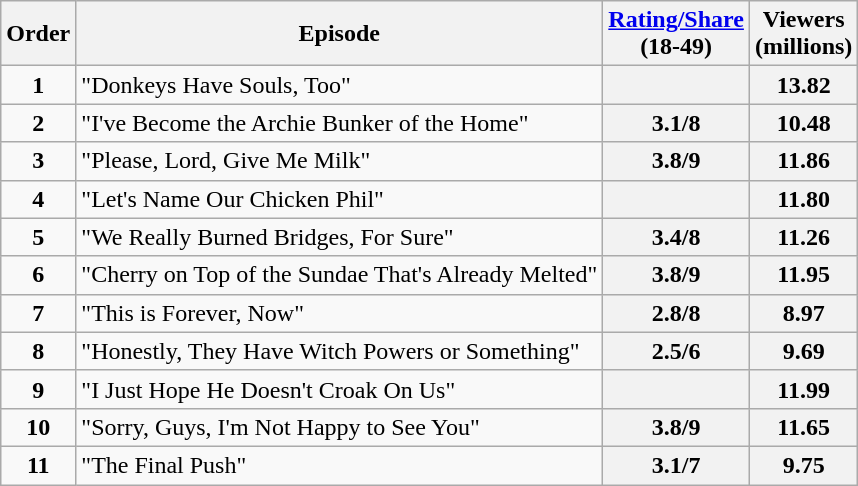<table class="wikitable">
<tr>
<th>Order</th>
<th>Episode</th>
<th><a href='#'>Rating/Share</a><br>(18-49)</th>
<th>Viewers<br>(millions)</th>
</tr>
<tr>
<td style="text-align:center"><strong>1</strong></td>
<td>"Donkeys Have Souls, Too"</td>
<th></th>
<th>13.82</th>
</tr>
<tr>
<td style="text-align:center"><strong>2</strong></td>
<td>"I've Become the Archie Bunker of the Home"</td>
<th>3.1/8</th>
<th>10.48</th>
</tr>
<tr>
<td style="text-align:center"><strong>3</strong></td>
<td>"Please, Lord, Give Me Milk"</td>
<th>3.8/9</th>
<th>11.86</th>
</tr>
<tr>
<td style="text-align:center"><strong>4</strong></td>
<td>"Let's Name Our Chicken Phil"</td>
<th></th>
<th>11.80</th>
</tr>
<tr>
<td style="text-align:center"><strong>5</strong></td>
<td>"We Really Burned Bridges, For Sure"</td>
<th>3.4/8</th>
<th>11.26</th>
</tr>
<tr>
<td style="text-align:center"><strong>6</strong></td>
<td>"Cherry on Top of the Sundae That's Already Melted"</td>
<th>3.8/9</th>
<th>11.95</th>
</tr>
<tr>
<td style="text-align:center"><strong>7</strong></td>
<td>"This is Forever, Now"</td>
<th>2.8/8</th>
<th>8.97</th>
</tr>
<tr>
<td style="text-align:center"><strong>8</strong></td>
<td>"Honestly, They Have Witch Powers or Something"</td>
<th>2.5/6</th>
<th>9.69</th>
</tr>
<tr>
<td style="text-align:center"><strong>9</strong></td>
<td>"I Just Hope He Doesn't Croak On Us"</td>
<th></th>
<th>11.99</th>
</tr>
<tr>
<td style="text-align:center"><strong>10</strong></td>
<td>"Sorry, Guys, I'm Not Happy to See You"</td>
<th>3.8/9</th>
<th>11.65</th>
</tr>
<tr>
<td style="text-align:center"><strong>11</strong></td>
<td>"The Final Push"</td>
<th>3.1/7</th>
<th>9.75</th>
</tr>
</table>
